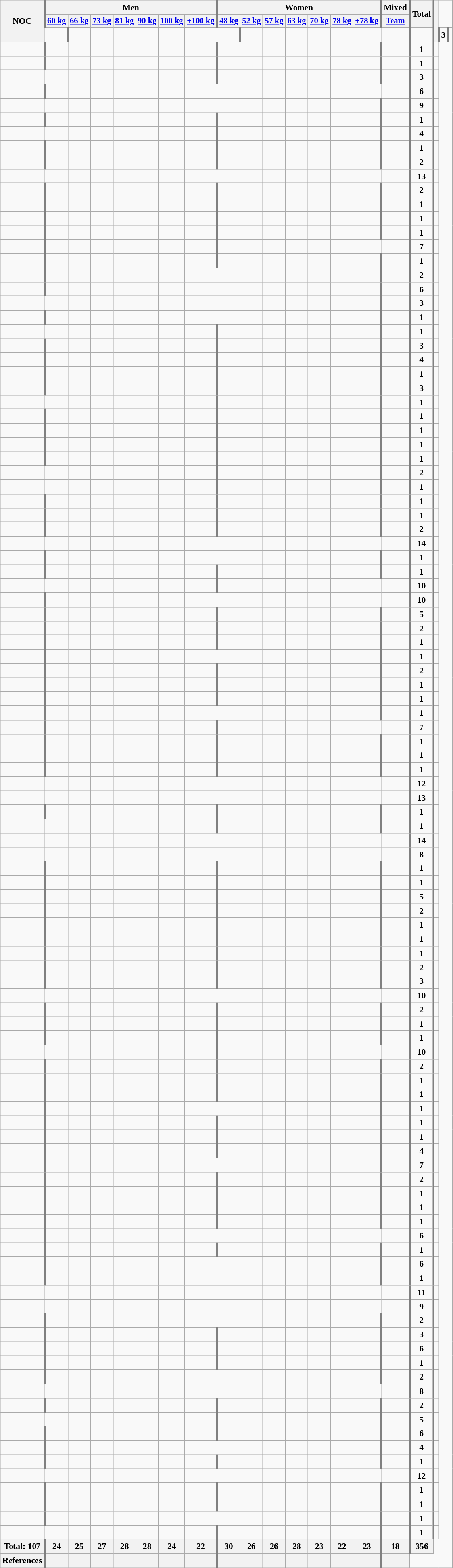<table class="wikitable sortable sort-under-center" style="text-align:center; font-size:90%">
<tr>
<th rowspan=3>NOC</th>
<th colspan=7 style="border-left: 3px solid grey;">Men</th>
<th colspan=7 style="border-left: 3px solid grey;">Women</th>
<th colspan=1 style="border-left: 3px solid grey;">Mixed</th>
<th rowspan=2 style="border-left: 3px solid grey;">Total</th>
<th rowspan=3 style="border-left: 3px solid grey;" class=unsortable></th>
</tr>
<tr style=font-size:95%>
<th style="border-left: 3px solid grey;"><a href='#'>60 kg</a></th>
<th><a href='#'>66 kg</a></th>
<th><a href='#'>73 kg</a></th>
<th><a href='#'>81 kg</a></th>
<th><a href='#'>90 kg</a></th>
<th><a href='#'>100 kg</a></th>
<th><a href='#'>+100 kg</a></th>
<th style="border-left: 3px solid grey;"><a href='#'>48 kg</a></th>
<th><a href='#'>52 kg</a></th>
<th><a href='#'>57 kg</a></th>
<th><a href='#'>63 kg</a></th>
<th><a href='#'>70 kg</a></th>
<th><a href='#'>78 kg</a></th>
<th><a href='#'>+78 kg</a></th>
<th style="border-left: 3px solid grey;"><a href='#'>Team</a></th>
</tr>
<tr>
<td align=left></td>
<td style="border-left: 3px solid grey;"></td>
<td></td>
<td></td>
<td></td>
<td></td>
<td></td>
<td></td>
<td style="border-left: 3px solid grey;"></td>
<td></td>
<td></td>
<td></td>
<td></td>
<td></td>
<td></td>
<td style="border-left: 3px solid grey;"></td>
<td style="border-left: 3px solid grey;"><strong>3</strong></td>
<td style="border-left: 3px solid grey;"></td>
</tr>
<tr>
<td align=left></td>
<td style="border-left: 3px solid grey;"></td>
<td></td>
<td></td>
<td></td>
<td></td>
<td></td>
<td></td>
<td style="border-left: 3px solid grey;"></td>
<td></td>
<td></td>
<td></td>
<td></td>
<td></td>
<td></td>
<td style="border-left: 3px solid grey;"></td>
<td style="border-left: 3px solid grey;"><strong>1</strong></td>
<td style="border-left: 3px solid grey;"></td>
</tr>
<tr>
<td align=left></td>
<td style="border-left: 3px solid grey;"></td>
<td></td>
<td></td>
<td></td>
<td></td>
<td></td>
<td></td>
<td style="border-left: 3px solid grey;"></td>
<td></td>
<td></td>
<td></td>
<td></td>
<td></td>
<td></td>
<td style="border-left: 3px solid grey;"></td>
<td style="border-left: 3px solid grey;"><strong>1</strong></td>
<td style="border-left: 3px solid grey;"></td>
</tr>
<tr>
<td align=left></td>
<td></td>
<td></td>
<td></td>
<td></td>
<td></td>
<td></td>
<td></td>
<td style="border-left: 3px solid grey;"></td>
<td></td>
<td></td>
<td></td>
<td></td>
<td></td>
<td></td>
<td style="border-left: 3px solid grey;"></td>
<td style="border-left: 3px solid grey;"><strong>3</strong></td>
<td style="border-left: 3px solid grey;"></td>
</tr>
<tr>
<td align=left></td>
<td style="border-left: 3px solid grey;"></td>
<td></td>
<td></td>
<td></td>
<td></td>
<td></td>
<td></td>
<td></td>
<td></td>
<td></td>
<td></td>
<td></td>
<td></td>
<td></td>
<td></td>
<td style="border-left: 3px solid grey;"><strong>6</strong></td>
<td style="border-left: 3px solid grey;"></td>
</tr>
<tr>
<td align=left></td>
<td></td>
<td></td>
<td></td>
<td></td>
<td></td>
<td></td>
<td></td>
<td></td>
<td></td>
<td></td>
<td></td>
<td></td>
<td></td>
<td></td>
<td style="border-left: 3px solid grey;"></td>
<td style="border-left: 3px solid grey;"><strong>9</strong></td>
<td style="border-left: 3px solid grey;"></td>
</tr>
<tr>
<td align=left></td>
<td style="border-left: 3px solid grey;"></td>
<td></td>
<td></td>
<td></td>
<td></td>
<td></td>
<td></td>
<td style="border-left: 3px solid grey;"></td>
<td></td>
<td></td>
<td></td>
<td></td>
<td></td>
<td></td>
<td style="border-left: 3px solid grey;"></td>
<td style="border-left: 3px solid grey;"><strong>1</strong></td>
<td style="border-left: 3px solid grey;"></td>
</tr>
<tr>
<td align=left></td>
<td></td>
<td></td>
<td></td>
<td></td>
<td></td>
<td></td>
<td></td>
<td style="border-left: 3px solid grey;"></td>
<td></td>
<td></td>
<td></td>
<td></td>
<td></td>
<td></td>
<td style="border-left: 3px solid grey;"></td>
<td style="border-left: 3px solid grey;"><strong>4</strong></td>
<td style="border-left: 3px solid grey;"></td>
</tr>
<tr>
<td align=left></td>
<td style="border-left: 3px solid grey;"></td>
<td></td>
<td></td>
<td></td>
<td></td>
<td></td>
<td></td>
<td style="border-left: 3px solid grey;"></td>
<td></td>
<td></td>
<td></td>
<td></td>
<td></td>
<td></td>
<td style="border-left: 3px solid grey;"></td>
<td style="border-left: 3px solid grey;"><strong>1</strong></td>
<td style="border-left: 3px solid grey;"></td>
</tr>
<tr>
<td align=left></td>
<td style="border-left: 3px solid grey;"></td>
<td></td>
<td></td>
<td></td>
<td></td>
<td></td>
<td></td>
<td style="border-left: 3px solid grey;"></td>
<td></td>
<td></td>
<td></td>
<td></td>
<td></td>
<td></td>
<td style="border-left: 3px solid grey;"></td>
<td style="border-left: 3px solid grey;"><strong>2</strong></td>
<td style="border-left: 3px solid grey;"></td>
</tr>
<tr>
<td align=left></td>
<td></td>
<td></td>
<td></td>
<td></td>
<td></td>
<td></td>
<td></td>
<td></td>
<td></td>
<td></td>
<td></td>
<td></td>
<td></td>
<td></td>
<td></td>
<td style="border-left: 3px solid grey;"><strong>13</strong></td>
<td style="border-left: 3px solid grey;"></td>
</tr>
<tr>
<td align=left></td>
<td style="border-left: 3px solid grey;"></td>
<td></td>
<td></td>
<td></td>
<td></td>
<td></td>
<td></td>
<td style="border-left: 3px solid grey;"></td>
<td></td>
<td></td>
<td></td>
<td></td>
<td></td>
<td></td>
<td style="border-left: 3px solid grey;"></td>
<td style="border-left: 3px solid grey;"><strong>2</strong></td>
<td style="border-left: 3px solid grey;"></td>
</tr>
<tr>
<td align=left></td>
<td style="border-left: 3px solid grey;"></td>
<td></td>
<td></td>
<td></td>
<td></td>
<td></td>
<td></td>
<td style="border-left: 3px solid grey;"></td>
<td></td>
<td></td>
<td></td>
<td></td>
<td></td>
<td></td>
<td style="border-left: 3px solid grey;"></td>
<td style="border-left: 3px solid grey;"><strong>1</strong></td>
<td style="border-left: 3px solid grey;"></td>
</tr>
<tr>
<td align=left></td>
<td style="border-left: 3px solid grey;"></td>
<td></td>
<td></td>
<td></td>
<td></td>
<td></td>
<td></td>
<td style="border-left: 3px solid grey;"></td>
<td></td>
<td></td>
<td></td>
<td></td>
<td></td>
<td></td>
<td style="border-left: 3px solid grey;"></td>
<td style="border-left: 3px solid grey;"><strong>1</strong></td>
<td style="border-left: 3px solid grey;"></td>
</tr>
<tr>
<td align=left></td>
<td style="border-left: 3px solid grey;"></td>
<td></td>
<td></td>
<td></td>
<td></td>
<td></td>
<td></td>
<td style="border-left: 3px solid grey;"></td>
<td></td>
<td></td>
<td></td>
<td></td>
<td></td>
<td></td>
<td style="border-left: 3px solid grey;"></td>
<td style="border-left: 3px solid grey;"><strong>1</strong></td>
<td style="border-left: 3px solid grey;"></td>
</tr>
<tr>
<td align=left></td>
<td style="border-left: 3px solid grey;"></td>
<td></td>
<td></td>
<td></td>
<td></td>
<td></td>
<td></td>
<td style="border-left: 3px solid grey;"></td>
<td></td>
<td></td>
<td></td>
<td></td>
<td></td>
<td></td>
<td></td>
<td style="border-left: 3px solid grey;"><strong>7</strong></td>
<td style="border-left: 3px solid grey;"></td>
</tr>
<tr>
<td align=left></td>
<td style="border-left: 3px solid grey;"></td>
<td></td>
<td></td>
<td></td>
<td></td>
<td></td>
<td></td>
<td style="border-left: 3px solid grey;"></td>
<td></td>
<td></td>
<td></td>
<td></td>
<td></td>
<td></td>
<td style="border-left: 3px solid grey;"></td>
<td style="border-left: 3px solid grey;"><strong>1</strong></td>
<td style="border-left: 3px solid grey;"></td>
</tr>
<tr>
<td align=left></td>
<td style="border-left: 3px solid grey;"></td>
<td></td>
<td></td>
<td></td>
<td></td>
<td></td>
<td></td>
<td></td>
<td></td>
<td></td>
<td></td>
<td></td>
<td></td>
<td></td>
<td style="border-left: 3px solid grey;"></td>
<td style="border-left: 3px solid grey;"><strong>2</strong></td>
<td style="border-left: 3px solid grey;"></td>
</tr>
<tr>
<td align=left></td>
<td style="border-left: 3px solid grey;"></td>
<td></td>
<td></td>
<td></td>
<td></td>
<td></td>
<td></td>
<td></td>
<td></td>
<td></td>
<td></td>
<td></td>
<td></td>
<td></td>
<td style="border-left: 3px solid grey;"></td>
<td style="border-left: 3px solid grey;"><strong>6</strong></td>
<td style="border-left: 3px solid grey;"></td>
</tr>
<tr>
<td align=left></td>
<td></td>
<td></td>
<td></td>
<td></td>
<td></td>
<td></td>
<td></td>
<td></td>
<td></td>
<td></td>
<td></td>
<td></td>
<td></td>
<td></td>
<td style="border-left: 3px solid grey;"></td>
<td style="border-left: 3px solid grey;"><strong>3</strong></td>
<td style="border-left: 3px solid grey;"></td>
</tr>
<tr>
<td align=left></td>
<td style="border-left: 3px solid grey;"></td>
<td></td>
<td></td>
<td></td>
<td></td>
<td></td>
<td></td>
<td></td>
<td></td>
<td></td>
<td></td>
<td></td>
<td></td>
<td></td>
<td style="border-left: 3px solid grey;"></td>
<td style="border-left: 3px solid grey;"><strong>1</strong></td>
<td style="border-left: 3px solid grey;"></td>
</tr>
<tr>
<td align=left></td>
<td></td>
<td></td>
<td></td>
<td></td>
<td></td>
<td></td>
<td></td>
<td style="border-left: 3px solid grey;"></td>
<td></td>
<td></td>
<td></td>
<td></td>
<td></td>
<td></td>
<td style="border-left: 3px solid grey;"></td>
<td style="border-left: 3px solid grey;"><strong>1</strong></td>
<td style="border-left: 3px solid grey;"></td>
</tr>
<tr>
<td align=left></td>
<td style="border-left: 3px solid grey;"></td>
<td></td>
<td></td>
<td></td>
<td></td>
<td></td>
<td></td>
<td style="border-left: 3px solid grey;"></td>
<td></td>
<td></td>
<td></td>
<td></td>
<td></td>
<td></td>
<td style="border-left: 3px solid grey;"></td>
<td style="border-left: 3px solid grey;"><strong>3</strong></td>
<td style="border-left: 3px solid grey;"></td>
</tr>
<tr>
<td align=left></td>
<td style="border-left: 3px solid grey;"></td>
<td></td>
<td></td>
<td></td>
<td></td>
<td></td>
<td></td>
<td style="border-left: 3px solid grey;"></td>
<td></td>
<td></td>
<td></td>
<td></td>
<td></td>
<td></td>
<td style="border-left: 3px solid grey;"></td>
<td style="border-left: 3px solid grey;"><strong>4</strong></td>
<td style="border-left: 3px solid grey;"></td>
</tr>
<tr>
<td align=left></td>
<td style="border-left: 3px solid grey;"></td>
<td></td>
<td></td>
<td></td>
<td></td>
<td></td>
<td></td>
<td style="border-left: 3px solid grey;"></td>
<td></td>
<td></td>
<td></td>
<td></td>
<td></td>
<td></td>
<td style="border-left: 3px solid grey;"></td>
<td style="border-left: 3px solid grey;"><strong>1</strong></td>
<td style="border-left: 3px solid grey;"></td>
</tr>
<tr>
<td align=left></td>
<td style="border-left: 3px solid grey;"></td>
<td></td>
<td></td>
<td></td>
<td></td>
<td></td>
<td></td>
<td style="border-left: 3px solid grey;"></td>
<td></td>
<td></td>
<td></td>
<td></td>
<td></td>
<td></td>
<td style="border-left: 3px solid grey;"></td>
<td style="border-left: 3px solid grey;"><strong>3</strong></td>
<td style="border-left: 3px solid grey;"></td>
</tr>
<tr>
<td align=left></td>
<td></td>
<td></td>
<td></td>
<td></td>
<td></td>
<td></td>
<td></td>
<td style="border-left: 3px solid grey;"></td>
<td></td>
<td></td>
<td></td>
<td></td>
<td></td>
<td></td>
<td style="border-left: 3px solid grey;"></td>
<td style="border-left: 3px solid grey;"><strong>1</strong></td>
<td style="border-left: 3px solid grey;"></td>
</tr>
<tr>
<td align=left></td>
<td style="border-left: 3px solid grey;"></td>
<td></td>
<td></td>
<td></td>
<td></td>
<td></td>
<td></td>
<td style="border-left: 3px solid grey;"></td>
<td></td>
<td></td>
<td></td>
<td></td>
<td></td>
<td></td>
<td style="border-left: 3px solid grey;"></td>
<td style="border-left: 3px solid grey;"><strong>1</strong></td>
<td style="border-left: 3px solid grey;"></td>
</tr>
<tr>
<td align=left></td>
<td style="border-left: 3px solid grey;"></td>
<td></td>
<td></td>
<td></td>
<td></td>
<td></td>
<td></td>
<td style="border-left: 3px solid grey;"></td>
<td></td>
<td></td>
<td></td>
<td></td>
<td></td>
<td></td>
<td style="border-left: 3px solid grey;"></td>
<td style="border-left: 3px solid grey;"><strong>1</strong></td>
<td style="border-left: 3px solid grey;"></td>
</tr>
<tr>
<td align=left></td>
<td style="border-left: 3px solid grey;"></td>
<td></td>
<td></td>
<td></td>
<td></td>
<td></td>
<td></td>
<td style="border-left: 3px solid grey;"></td>
<td></td>
<td></td>
<td></td>
<td></td>
<td></td>
<td></td>
<td style="border-left: 3px solid grey;"></td>
<td style="border-left: 3px solid grey;"><strong>1</strong></td>
<td style="border-left: 3px solid grey;"></td>
</tr>
<tr>
<td align=left></td>
<td style="border-left: 3px solid grey;"></td>
<td></td>
<td></td>
<td></td>
<td></td>
<td></td>
<td></td>
<td style="border-left: 3px solid grey;"></td>
<td></td>
<td></td>
<td></td>
<td></td>
<td></td>
<td></td>
<td style="border-left: 3px solid grey;"></td>
<td style="border-left: 3px solid grey;"><strong>1</strong></td>
<td style="border-left: 3px solid grey;"></td>
</tr>
<tr>
<td align=left></td>
<td></td>
<td></td>
<td></td>
<td></td>
<td></td>
<td></td>
<td></td>
<td style="border-left: 3px solid grey;"></td>
<td></td>
<td></td>
<td></td>
<td></td>
<td></td>
<td></td>
<td style="border-left: 3px solid grey;"></td>
<td style="border-left: 3px solid grey;"><strong>2</strong></td>
<td style="border-left: 3px solid grey;"></td>
</tr>
<tr>
<td align=left></td>
<td></td>
<td></td>
<td></td>
<td></td>
<td></td>
<td></td>
<td></td>
<td style="border-left: 3px solid grey;"></td>
<td></td>
<td></td>
<td></td>
<td></td>
<td></td>
<td></td>
<td style="border-left: 3px solid grey;"></td>
<td style="border-left: 3px solid grey;"><strong>1</strong></td>
<td style="border-left: 3px solid grey;"></td>
</tr>
<tr>
<td align=left></td>
<td style="border-left: 3px solid grey;"></td>
<td></td>
<td></td>
<td></td>
<td></td>
<td></td>
<td></td>
<td style="border-left: 3px solid grey;"></td>
<td></td>
<td></td>
<td></td>
<td></td>
<td></td>
<td></td>
<td style="border-left: 3px solid grey;"></td>
<td style="border-left: 3px solid grey;"><strong>1</strong></td>
<td style="border-left: 3px solid grey;"></td>
</tr>
<tr>
<td align=left></td>
<td style="border-left: 3px solid grey;"></td>
<td></td>
<td></td>
<td></td>
<td></td>
<td></td>
<td></td>
<td style="border-left: 3px solid grey;"></td>
<td></td>
<td></td>
<td></td>
<td></td>
<td></td>
<td></td>
<td style="border-left: 3px solid grey;"></td>
<td style="border-left: 3px solid grey;"><strong>1</strong></td>
<td style="border-left: 3px solid grey;"></td>
</tr>
<tr>
<td align=left></td>
<td style="border-left: 3px solid grey;"></td>
<td></td>
<td></td>
<td></td>
<td></td>
<td></td>
<td></td>
<td style="border-left: 3px solid grey;"></td>
<td></td>
<td></td>
<td></td>
<td></td>
<td></td>
<td></td>
<td style="border-left: 3px solid grey;"></td>
<td style="border-left: 3px solid grey;"><strong>2</strong></td>
<td style="border-left: 3px solid grey;"></td>
</tr>
<tr>
<td align=left></td>
<td></td>
<td></td>
<td></td>
<td></td>
<td></td>
<td></td>
<td></td>
<td></td>
<td></td>
<td></td>
<td></td>
<td></td>
<td></td>
<td></td>
<td></td>
<td style="border-left: 3px solid grey;"><strong>14</strong></td>
<td style="border-left: 3px solid grey;"></td>
</tr>
<tr>
<td align=left></td>
<td style="border-left: 3px solid grey;"></td>
<td></td>
<td></td>
<td></td>
<td></td>
<td></td>
<td></td>
<td></td>
<td></td>
<td></td>
<td></td>
<td></td>
<td></td>
<td></td>
<td style="border-left: 3px solid grey;"></td>
<td style="border-left: 3px solid grey;"><strong>1</strong></td>
<td style="border-left: 3px solid grey;"></td>
</tr>
<tr>
<td align=left></td>
<td style="border-left: 3px solid grey;"></td>
<td></td>
<td></td>
<td></td>
<td></td>
<td></td>
<td></td>
<td style="border-left: 3px solid grey;"></td>
<td></td>
<td></td>
<td></td>
<td></td>
<td></td>
<td></td>
<td style="border-left: 3px solid grey;"></td>
<td style="border-left: 3px solid grey;"><strong>1</strong></td>
<td style="border-left: 3px solid grey;"></td>
</tr>
<tr>
<td align=left></td>
<td></td>
<td></td>
<td></td>
<td></td>
<td></td>
<td></td>
<td></td>
<td style="border-left: 3px solid grey;"></td>
<td></td>
<td></td>
<td></td>
<td></td>
<td></td>
<td></td>
<td></td>
<td style="border-left: 3px solid grey;"><strong>10</strong></td>
<td style="border-left: 3px solid grey;"></td>
</tr>
<tr>
<td align=left></td>
<td style="border-left: 3px solid grey;"></td>
<td></td>
<td></td>
<td></td>
<td></td>
<td></td>
<td></td>
<td></td>
<td></td>
<td></td>
<td></td>
<td></td>
<td></td>
<td></td>
<td></td>
<td style="border-left: 3px solid grey;"><strong>10</strong></td>
<td style="border-left: 3px solid grey;"></td>
</tr>
<tr>
<td align=left></td>
<td style="border-left: 3px solid grey;"></td>
<td></td>
<td></td>
<td></td>
<td></td>
<td></td>
<td></td>
<td style="border-left: 3px solid grey;"></td>
<td></td>
<td></td>
<td></td>
<td></td>
<td></td>
<td></td>
<td style="border-left: 3px solid grey;"></td>
<td style="border-left: 3px solid grey;"><strong>5</strong></td>
<td style="border-left: 3px solid grey;"></td>
</tr>
<tr>
<td align=left></td>
<td style="border-left: 3px solid grey;"></td>
<td></td>
<td></td>
<td></td>
<td></td>
<td></td>
<td></td>
<td style="border-left: 3px solid grey;"></td>
<td></td>
<td></td>
<td></td>
<td></td>
<td></td>
<td></td>
<td style="border-left: 3px solid grey;"></td>
<td style="border-left: 3px solid grey;"><strong>2</strong></td>
<td style="border-left: 3px solid grey;"></td>
</tr>
<tr>
<td align=left></td>
<td style="border-left: 3px solid grey;"></td>
<td></td>
<td></td>
<td></td>
<td></td>
<td></td>
<td></td>
<td style="border-left: 3px solid grey;"></td>
<td></td>
<td></td>
<td></td>
<td></td>
<td></td>
<td></td>
<td style="border-left: 3px solid grey;"></td>
<td style="border-left: 3px solid grey;"><strong>1</strong></td>
<td style="border-left: 3px solid grey;"></td>
</tr>
<tr>
<td align=left></td>
<td style="border-left: 3px solid grey;"></td>
<td></td>
<td></td>
<td></td>
<td></td>
<td></td>
<td></td>
<td></td>
<td></td>
<td></td>
<td></td>
<td></td>
<td></td>
<td></td>
<td style="border-left: 3px solid grey;"></td>
<td style="border-left: 3px solid grey;"><strong>1</strong></td>
<td style="border-left: 3px solid grey;"></td>
</tr>
<tr>
<td align=left></td>
<td style="border-left: 3px solid grey;"></td>
<td></td>
<td></td>
<td></td>
<td></td>
<td></td>
<td></td>
<td style="border-left: 3px solid grey;"></td>
<td></td>
<td></td>
<td></td>
<td></td>
<td></td>
<td></td>
<td style="border-left: 3px solid grey;"></td>
<td style="border-left: 3px solid grey;"><strong>2</strong></td>
<td style="border-left: 3px solid grey;"></td>
</tr>
<tr>
<td align=left></td>
<td style="border-left: 3px solid grey;"></td>
<td></td>
<td></td>
<td></td>
<td></td>
<td></td>
<td></td>
<td style="border-left: 3px solid grey;"></td>
<td></td>
<td></td>
<td></td>
<td></td>
<td></td>
<td></td>
<td style="border-left: 3px solid grey;"></td>
<td style="border-left: 3px solid grey;"><strong>1</strong></td>
<td style="border-left: 3px solid grey;"></td>
</tr>
<tr>
<td align=left></td>
<td style="border-left: 3px solid grey;"></td>
<td></td>
<td></td>
<td></td>
<td></td>
<td></td>
<td></td>
<td style="border-left: 3px solid grey;"></td>
<td></td>
<td></td>
<td></td>
<td></td>
<td></td>
<td></td>
<td style="border-left: 3px solid grey;"></td>
<td style="border-left: 3px solid grey;"><strong>1</strong></td>
<td style="border-left: 3px solid grey;"></td>
</tr>
<tr>
<td align=left></td>
<td style="border-left: 3px solid grey;"></td>
<td></td>
<td></td>
<td></td>
<td></td>
<td></td>
<td></td>
<td></td>
<td></td>
<td></td>
<td></td>
<td></td>
<td></td>
<td></td>
<td style="border-left: 3px solid grey;"></td>
<td style="border-left: 3px solid grey;"><strong>1</strong></td>
<td style="border-left: 3px solid grey;"></td>
</tr>
<tr>
<td align=left></td>
<td style="border-left: 3px solid grey;"></td>
<td></td>
<td></td>
<td></td>
<td></td>
<td></td>
<td></td>
<td style="border-left: 3px solid grey;"></td>
<td></td>
<td></td>
<td></td>
<td></td>
<td></td>
<td></td>
<td></td>
<td style="border-left: 3px solid grey;"><strong>7</strong></td>
<td style="border-left: 3px solid grey;"></td>
</tr>
<tr>
<td align=left></td>
<td style="border-left: 3px solid grey;"></td>
<td></td>
<td></td>
<td></td>
<td></td>
<td></td>
<td></td>
<td style="border-left: 3px solid grey;"></td>
<td></td>
<td></td>
<td></td>
<td></td>
<td></td>
<td></td>
<td style="border-left: 3px solid grey;"></td>
<td style="border-left: 3px solid grey;"><strong>1</strong></td>
<td style="border-left: 3px solid grey;"></td>
</tr>
<tr>
<td align=left></td>
<td style="border-left: 3px solid grey;"></td>
<td></td>
<td></td>
<td></td>
<td></td>
<td></td>
<td></td>
<td style="border-left: 3px solid grey;"></td>
<td></td>
<td></td>
<td></td>
<td></td>
<td></td>
<td></td>
<td style="border-left: 3px solid grey;"></td>
<td style="border-left: 3px solid grey;"><strong>1</strong></td>
<td style="border-left: 3px solid grey;"></td>
</tr>
<tr>
<td align=left></td>
<td style="border-left: 3px solid grey;"></td>
<td></td>
<td></td>
<td></td>
<td></td>
<td></td>
<td></td>
<td style="border-left: 3px solid grey;"></td>
<td></td>
<td></td>
<td></td>
<td></td>
<td></td>
<td></td>
<td style="border-left: 3px solid grey;"></td>
<td style="border-left: 3px solid grey;"><strong>1</strong></td>
<td style="border-left: 3px solid grey;"></td>
</tr>
<tr>
<td align=left></td>
<td></td>
<td></td>
<td></td>
<td></td>
<td></td>
<td></td>
<td></td>
<td></td>
<td></td>
<td></td>
<td></td>
<td></td>
<td></td>
<td></td>
<td></td>
<td style="border-left: 3px solid grey;"><strong>12</strong></td>
<td style="border-left: 3px solid grey;"></td>
</tr>
<tr>
<td align=left></td>
<td></td>
<td></td>
<td></td>
<td></td>
<td></td>
<td></td>
<td></td>
<td></td>
<td></td>
<td></td>
<td></td>
<td></td>
<td></td>
<td></td>
<td></td>
<td style="border-left: 3px solid grey;"><strong>13</strong></td>
<td style="border-left: 3px solid grey;"></td>
</tr>
<tr>
<td align=left></td>
<td style="border-left: 3px solid grey;"></td>
<td></td>
<td></td>
<td></td>
<td></td>
<td></td>
<td></td>
<td style="border-left: 3px solid grey;"></td>
<td></td>
<td></td>
<td></td>
<td></td>
<td></td>
<td></td>
<td style="border-left: 3px solid grey;"></td>
<td style="border-left: 3px solid grey;"><strong>1</strong></td>
<td style="border-left: 3px solid grey;"></td>
</tr>
<tr>
<td align=left></td>
<td></td>
<td></td>
<td></td>
<td></td>
<td></td>
<td></td>
<td></td>
<td style="border-left: 3px solid grey;"></td>
<td></td>
<td></td>
<td></td>
<td></td>
<td></td>
<td></td>
<td style="border-left: 3px solid grey;"></td>
<td style="border-left: 3px solid grey;"><strong>1</strong></td>
<td style="border-left: 3px solid grey;"></td>
</tr>
<tr>
<td align=left></td>
<td></td>
<td></td>
<td></td>
<td></td>
<td></td>
<td></td>
<td></td>
<td></td>
<td></td>
<td></td>
<td></td>
<td></td>
<td></td>
<td></td>
<td></td>
<td style="border-left: 3px solid grey;"><strong>14</strong></td>
<td style="border-left: 3px solid grey;"></td>
</tr>
<tr>
<td align=left></td>
<td></td>
<td></td>
<td></td>
<td></td>
<td></td>
<td></td>
<td></td>
<td></td>
<td></td>
<td></td>
<td></td>
<td></td>
<td></td>
<td></td>
<td></td>
<td style="border-left: 3px solid grey;"><strong>8</strong></td>
<td style="border-left: 3px solid grey;"></td>
</tr>
<tr>
<td align=left></td>
<td style="border-left: 3px solid grey;"></td>
<td></td>
<td></td>
<td></td>
<td></td>
<td></td>
<td></td>
<td style="border-left: 3px solid grey;"></td>
<td></td>
<td></td>
<td></td>
<td></td>
<td></td>
<td></td>
<td style="border-left: 3px solid grey;"></td>
<td style="border-left: 3px solid grey;"><strong>1</strong></td>
<td style="border-left: 3px solid grey;"></td>
</tr>
<tr>
<td align=left></td>
<td style="border-left: 3px solid grey;"></td>
<td></td>
<td></td>
<td></td>
<td></td>
<td></td>
<td></td>
<td style="border-left: 3px solid grey;"></td>
<td></td>
<td></td>
<td></td>
<td></td>
<td></td>
<td></td>
<td style="border-left: 3px solid grey;"></td>
<td style="border-left: 3px solid grey;"><strong>1</strong></td>
<td style="border-left: 3px solid grey;"></td>
</tr>
<tr>
<td align=left></td>
<td style="border-left: 3px solid grey;"></td>
<td></td>
<td></td>
<td></td>
<td></td>
<td></td>
<td></td>
<td style="border-left: 3px solid grey;"></td>
<td></td>
<td></td>
<td></td>
<td></td>
<td></td>
<td></td>
<td style="border-left: 3px solid grey;"></td>
<td style="border-left: 3px solid grey;"><strong>5</strong></td>
<td style="border-left: 3px solid grey;"></td>
</tr>
<tr>
<td align=left></td>
<td style="border-left: 3px solid grey;"></td>
<td></td>
<td></td>
<td></td>
<td></td>
<td></td>
<td></td>
<td style="border-left: 3px solid grey;"></td>
<td></td>
<td></td>
<td></td>
<td></td>
<td></td>
<td></td>
<td style="border-left: 3px solid grey;"></td>
<td style="border-left: 3px solid grey;"><strong>2</strong></td>
<td style="border-left: 3px solid grey;"></td>
</tr>
<tr>
<td align=left></td>
<td style="border-left: 3px solid grey;"></td>
<td></td>
<td></td>
<td></td>
<td></td>
<td></td>
<td></td>
<td style="border-left: 3px solid grey;"></td>
<td></td>
<td></td>
<td></td>
<td></td>
<td></td>
<td></td>
<td style="border-left: 3px solid grey;"></td>
<td style="border-left: 3px solid grey;"><strong>1</strong></td>
<td style="border-left: 3px solid grey;"></td>
</tr>
<tr>
<td align=left></td>
<td style="border-left: 3px solid grey;"></td>
<td></td>
<td></td>
<td></td>
<td></td>
<td></td>
<td></td>
<td style="border-left: 3px solid grey;"></td>
<td></td>
<td></td>
<td></td>
<td></td>
<td></td>
<td></td>
<td style="border-left: 3px solid grey;"></td>
<td style="border-left: 3px solid grey;"><strong>1</strong></td>
<td style="border-left: 3px solid grey;"></td>
</tr>
<tr>
<td align=left></td>
<td style="border-left: 3px solid grey;"></td>
<td></td>
<td></td>
<td></td>
<td></td>
<td></td>
<td></td>
<td style="border-left: 3px solid grey;"></td>
<td></td>
<td></td>
<td></td>
<td></td>
<td></td>
<td></td>
<td style="border-left: 3px solid grey;"></td>
<td style="border-left: 3px solid grey;"><strong>1</strong></td>
<td style="border-left: 3px solid grey;"></td>
</tr>
<tr>
<td align=left></td>
<td style="border-left: 3px solid grey;"></td>
<td></td>
<td></td>
<td></td>
<td></td>
<td></td>
<td></td>
<td style="border-left: 3px solid grey;"></td>
<td></td>
<td></td>
<td></td>
<td></td>
<td></td>
<td></td>
<td style="border-left: 3px solid grey;"></td>
<td style="border-left: 3px solid grey;"><strong>2</strong></td>
<td style="border-left: 3px solid grey;"></td>
</tr>
<tr>
<td align=left></td>
<td style="border-left: 3px solid grey;"></td>
<td></td>
<td></td>
<td></td>
<td></td>
<td></td>
<td></td>
<td style="border-left: 3px solid grey;"></td>
<td></td>
<td></td>
<td></td>
<td></td>
<td></td>
<td></td>
<td style="border-left: 3px solid grey;"></td>
<td style="border-left: 3px solid grey;"><strong>3</strong></td>
<td style="border-left: 3px solid grey;"></td>
</tr>
<tr>
<td align=left></td>
<td></td>
<td></td>
<td></td>
<td></td>
<td></td>
<td></td>
<td></td>
<td></td>
<td></td>
<td></td>
<td></td>
<td></td>
<td></td>
<td></td>
<td></td>
<td style="border-left: 3px solid grey;"><strong>10</strong></td>
<td style="border-left: 3px solid grey;"></td>
</tr>
<tr>
<td align=left></td>
<td style="border-left: 3px solid grey;"></td>
<td></td>
<td></td>
<td></td>
<td></td>
<td></td>
<td></td>
<td style="border-left: 3px solid grey;"></td>
<td></td>
<td></td>
<td></td>
<td></td>
<td></td>
<td></td>
<td style="border-left: 3px solid grey;"></td>
<td style="border-left: 3px solid grey;"><strong>2</strong></td>
<td style="border-left: 3px solid grey;"></td>
</tr>
<tr>
<td align=left></td>
<td style="border-left: 3px solid grey;"></td>
<td></td>
<td></td>
<td></td>
<td></td>
<td></td>
<td></td>
<td style="border-left: 3px solid grey;"></td>
<td></td>
<td></td>
<td></td>
<td></td>
<td></td>
<td></td>
<td style="border-left: 3px solid grey;"></td>
<td style="border-left: 3px solid grey;"><strong>1</strong></td>
<td style="border-left: 3px solid grey;"></td>
</tr>
<tr>
<td align=left></td>
<td style="border-left: 3px solid grey;"></td>
<td></td>
<td></td>
<td></td>
<td></td>
<td></td>
<td></td>
<td style="border-left: 3px solid grey;"></td>
<td></td>
<td></td>
<td></td>
<td></td>
<td></td>
<td></td>
<td style="border-left: 3px solid grey;"></td>
<td style="border-left: 3px solid grey;"><strong>1</strong></td>
<td style="border-left: 3px solid grey;"></td>
</tr>
<tr>
<td align=left></td>
<td></td>
<td></td>
<td></td>
<td></td>
<td></td>
<td></td>
<td></td>
<td style="border-left: 3px solid grey;"></td>
<td></td>
<td></td>
<td></td>
<td></td>
<td></td>
<td></td>
<td></td>
<td style="border-left: 3px solid grey;"><strong>10</strong></td>
<td style="border-left: 3px solid grey;"></td>
</tr>
<tr>
<td align=left></td>
<td style="border-left: 3px solid grey;"></td>
<td></td>
<td></td>
<td></td>
<td></td>
<td></td>
<td></td>
<td style="border-left: 3px solid grey;"></td>
<td></td>
<td></td>
<td></td>
<td></td>
<td></td>
<td></td>
<td style="border-left: 3px solid grey;"></td>
<td style="border-left: 3px solid grey;"><strong>2</strong></td>
<td style="border-left: 3px solid grey;"></td>
</tr>
<tr>
<td align=left></td>
<td style="border-left: 3px solid grey;"></td>
<td></td>
<td></td>
<td></td>
<td></td>
<td></td>
<td></td>
<td style="border-left: 3px solid grey;"></td>
<td></td>
<td></td>
<td></td>
<td></td>
<td></td>
<td></td>
<td style="border-left: 3px solid grey;"></td>
<td style="border-left: 3px solid grey;"><strong>1</strong></td>
<td style="border-left: 3px solid grey;"></td>
</tr>
<tr>
<td align=left></td>
<td style="border-left: 3px solid grey;"></td>
<td></td>
<td></td>
<td></td>
<td></td>
<td></td>
<td></td>
<td style="border-left: 3px solid grey;"></td>
<td></td>
<td></td>
<td></td>
<td></td>
<td></td>
<td></td>
<td style="border-left: 3px solid grey;"></td>
<td style="border-left: 3px solid grey;"><strong>1</strong></td>
<td style="border-left: 3px solid grey;"></td>
</tr>
<tr>
<td align=left></td>
<td style="border-left: 3px solid grey;"></td>
<td></td>
<td></td>
<td></td>
<td></td>
<td></td>
<td></td>
<td></td>
<td></td>
<td></td>
<td></td>
<td></td>
<td></td>
<td></td>
<td style="border-left: 3px solid grey;"></td>
<td style="border-left: 3px solid grey;"><strong>1</strong></td>
<td style="border-left: 3px solid grey;"></td>
</tr>
<tr>
<td align=left></td>
<td style="border-left: 3px solid grey;"></td>
<td></td>
<td></td>
<td></td>
<td></td>
<td></td>
<td></td>
<td style="border-left: 3px solid grey;"></td>
<td></td>
<td></td>
<td></td>
<td></td>
<td></td>
<td></td>
<td style="border-left: 3px solid grey;"></td>
<td style="border-left: 3px solid grey;"><strong>1</strong></td>
<td style="border-left: 3px solid grey;"></td>
</tr>
<tr>
<td align=left></td>
<td style="border-left: 3px solid grey;"></td>
<td></td>
<td></td>
<td></td>
<td></td>
<td></td>
<td></td>
<td style="border-left: 3px solid grey;"></td>
<td></td>
<td></td>
<td></td>
<td></td>
<td></td>
<td></td>
<td style="border-left: 3px solid grey;"></td>
<td style="border-left: 3px solid grey;"><strong>1</strong></td>
<td style="border-left: 3px solid grey;"></td>
</tr>
<tr>
<td align=left></td>
<td style="border-left: 3px solid grey;"></td>
<td></td>
<td></td>
<td></td>
<td></td>
<td></td>
<td></td>
<td style="border-left: 3px solid grey;"></td>
<td></td>
<td></td>
<td></td>
<td></td>
<td></td>
<td></td>
<td style="border-left: 3px solid grey;"></td>
<td style="border-left: 3px solid grey;"><strong>4</strong></td>
<td style="border-left: 3px solid grey;"></td>
</tr>
<tr>
<td align=left></td>
<td style="border-left: 3px solid grey;"></td>
<td></td>
<td></td>
<td></td>
<td></td>
<td></td>
<td></td>
<td></td>
<td></td>
<td></td>
<td></td>
<td></td>
<td></td>
<td></td>
<td style="border-left: 3px solid grey;"></td>
<td style="border-left: 3px solid grey;"><strong>7</strong></td>
<td style="border-left: 3px solid grey;"></td>
</tr>
<tr>
<td align=left></td>
<td style="border-left: 3px solid grey;"></td>
<td></td>
<td></td>
<td></td>
<td></td>
<td></td>
<td></td>
<td style="border-left: 3px solid grey;"></td>
<td></td>
<td></td>
<td></td>
<td></td>
<td></td>
<td></td>
<td style="border-left: 3px solid grey;"></td>
<td style="border-left: 3px solid grey;"><strong>2</strong></td>
<td style="border-left: 3px solid grey;"></td>
</tr>
<tr>
<td align=left></td>
<td style="border-left: 3px solid grey;"></td>
<td></td>
<td></td>
<td></td>
<td></td>
<td></td>
<td></td>
<td style="border-left: 3px solid grey;"></td>
<td></td>
<td></td>
<td></td>
<td></td>
<td></td>
<td></td>
<td style="border-left: 3px solid grey;"></td>
<td style="border-left: 3px solid grey;"><strong>1</strong></td>
<td style="border-left: 3px solid grey;"></td>
</tr>
<tr>
<td align=left></td>
<td style="border-left: 3px solid grey;"></td>
<td></td>
<td></td>
<td></td>
<td></td>
<td></td>
<td></td>
<td style="border-left: 3px solid grey;"></td>
<td></td>
<td></td>
<td></td>
<td></td>
<td></td>
<td></td>
<td style="border-left: 3px solid grey;"></td>
<td style="border-left: 3px solid grey;"><strong>1</strong></td>
<td style="border-left: 3px solid grey;"></td>
</tr>
<tr>
<td align=left></td>
<td style="border-left: 3px solid grey;"></td>
<td></td>
<td></td>
<td></td>
<td></td>
<td></td>
<td></td>
<td style="border-left: 3px solid grey;"></td>
<td></td>
<td></td>
<td></td>
<td></td>
<td></td>
<td></td>
<td style="border-left: 3px solid grey;"></td>
<td style="border-left: 3px solid grey;"><strong>1</strong></td>
<td style="border-left: 3px solid grey;"></td>
</tr>
<tr>
<td align=left></td>
<td style="border-left: 3px solid grey;"></td>
<td></td>
<td></td>
<td></td>
<td></td>
<td></td>
<td></td>
<td></td>
<td></td>
<td></td>
<td></td>
<td></td>
<td></td>
<td></td>
<td></td>
<td style="border-left: 3px solid grey;"><strong>6</strong></td>
<td style="border-left: 3px solid grey;"></td>
</tr>
<tr>
<td align=left></td>
<td style="border-left: 3px solid grey;"></td>
<td></td>
<td></td>
<td></td>
<td></td>
<td></td>
<td></td>
<td style="border-left: 3px solid grey;"></td>
<td></td>
<td></td>
<td></td>
<td></td>
<td></td>
<td></td>
<td style="border-left: 3px solid grey;"></td>
<td style="border-left: 3px solid grey;"><strong>1</strong></td>
<td style="border-left: 3px solid grey;"></td>
</tr>
<tr>
<td align=left></td>
<td style="border-left: 3px solid grey;"></td>
<td></td>
<td></td>
<td></td>
<td></td>
<td></td>
<td></td>
<td></td>
<td></td>
<td></td>
<td></td>
<td></td>
<td></td>
<td></td>
<td style="border-left: 3px solid grey;"></td>
<td style="border-left: 3px solid grey;"><strong>6</strong></td>
<td style="border-left: 3px solid grey;"></td>
</tr>
<tr>
<td align=left></td>
<td style="border-left: 3px solid grey;"></td>
<td></td>
<td></td>
<td></td>
<td></td>
<td></td>
<td></td>
<td></td>
<td></td>
<td></td>
<td></td>
<td></td>
<td></td>
<td></td>
<td style="border-left: 3px solid grey;"></td>
<td style="border-left: 3px solid grey;"><strong>1</strong></td>
<td style="border-left: 3px solid grey;"></td>
</tr>
<tr>
<td align=left></td>
<td></td>
<td></td>
<td></td>
<td></td>
<td></td>
<td></td>
<td></td>
<td></td>
<td></td>
<td></td>
<td></td>
<td></td>
<td></td>
<td></td>
<td></td>
<td style="border-left: 3px solid grey;"><strong>11</strong></td>
<td style="border-left: 3px solid grey;"></td>
</tr>
<tr>
<td align=left></td>
<td></td>
<td></td>
<td></td>
<td></td>
<td></td>
<td></td>
<td></td>
<td></td>
<td></td>
<td></td>
<td></td>
<td></td>
<td></td>
<td></td>
<td></td>
<td style="border-left: 3px solid grey;"><strong>9</strong></td>
<td style="border-left: 3px solid grey;"></td>
</tr>
<tr>
<td align=left></td>
<td style="border-left: 3px solid grey;"></td>
<td></td>
<td></td>
<td></td>
<td></td>
<td></td>
<td></td>
<td></td>
<td></td>
<td></td>
<td></td>
<td></td>
<td></td>
<td></td>
<td style="border-left: 3px solid grey;"></td>
<td style="border-left: 3px solid grey;"><strong>2</strong></td>
<td style="border-left: 3px solid grey;"></td>
</tr>
<tr>
<td align=left></td>
<td style="border-left: 3px solid grey;"></td>
<td></td>
<td></td>
<td></td>
<td></td>
<td></td>
<td></td>
<td style="border-left: 3px solid grey;"></td>
<td></td>
<td></td>
<td></td>
<td></td>
<td></td>
<td></td>
<td style="border-left: 3px solid grey;"></td>
<td style="border-left: 3px solid grey;"><strong>3</strong></td>
<td style="border-left: 3px solid grey;"></td>
</tr>
<tr>
<td align=left></td>
<td style="border-left: 3px solid grey;"></td>
<td></td>
<td></td>
<td></td>
<td></td>
<td></td>
<td></td>
<td style="border-left: 3px solid grey;"></td>
<td></td>
<td></td>
<td></td>
<td></td>
<td></td>
<td></td>
<td style="border-left: 3px solid grey;"></td>
<td style="border-left: 3px solid grey;"><strong>6</strong></td>
<td style="border-left: 3px solid grey;"></td>
</tr>
<tr>
<td align=left></td>
<td style="border-left: 3px solid grey;"></td>
<td></td>
<td></td>
<td></td>
<td></td>
<td></td>
<td></td>
<td style="border-left: 3px solid grey;"></td>
<td></td>
<td></td>
<td></td>
<td></td>
<td></td>
<td></td>
<td style="border-left: 3px solid grey;"></td>
<td style="border-left: 3px solid grey;"><strong>1</strong></td>
<td style="border-left: 3px solid grey;"></td>
</tr>
<tr>
<td align=left></td>
<td style="border-left: 3px solid grey;"></td>
<td></td>
<td></td>
<td></td>
<td></td>
<td></td>
<td></td>
<td></td>
<td></td>
<td></td>
<td></td>
<td></td>
<td></td>
<td></td>
<td style="border-left: 3px solid grey;"></td>
<td style="border-left: 3px solid grey;"><strong>2</strong></td>
<td style="border-left: 3px solid grey;"></td>
</tr>
<tr>
<td align=left></td>
<td></td>
<td></td>
<td></td>
<td></td>
<td></td>
<td></td>
<td></td>
<td></td>
<td></td>
<td></td>
<td></td>
<td></td>
<td></td>
<td></td>
<td></td>
<td style="border-left: 3px solid grey;"><strong>8</strong></td>
<td style="border-left: 3px solid grey;"></td>
</tr>
<tr>
<td align=left></td>
<td style="border-left: 3px solid grey;"></td>
<td></td>
<td></td>
<td></td>
<td></td>
<td></td>
<td></td>
<td style="border-left: 3px solid grey;"></td>
<td></td>
<td></td>
<td></td>
<td></td>
<td></td>
<td></td>
<td style="border-left: 3px solid grey;"></td>
<td style="border-left: 3px solid grey;"><strong>2</strong></td>
<td style="border-left: 3px solid grey;"></td>
</tr>
<tr>
<td align=left></td>
<td></td>
<td></td>
<td></td>
<td></td>
<td></td>
<td></td>
<td></td>
<td style="border-left: 3px solid grey;"></td>
<td></td>
<td></td>
<td></td>
<td></td>
<td></td>
<td></td>
<td style="border-left: 3px solid grey;"></td>
<td style="border-left: 3px solid grey;"><strong>5</strong></td>
<td style="border-left: 3px solid grey;"></td>
</tr>
<tr>
<td align=left></td>
<td style="border-left: 3px solid grey;"></td>
<td></td>
<td></td>
<td></td>
<td></td>
<td></td>
<td></td>
<td style="border-left: 3px solid grey;"></td>
<td></td>
<td></td>
<td></td>
<td></td>
<td></td>
<td></td>
<td style="border-left: 3px solid grey;"></td>
<td style="border-left: 3px solid grey;"><strong>6</strong></td>
<td style="border-left: 3px solid grey;"></td>
</tr>
<tr>
<td align=left></td>
<td style="border-left: 3px solid grey;"></td>
<td></td>
<td></td>
<td></td>
<td></td>
<td></td>
<td></td>
<td></td>
<td></td>
<td></td>
<td></td>
<td></td>
<td></td>
<td></td>
<td style="border-left: 3px solid grey;"></td>
<td style="border-left: 3px solid grey;"><strong>4</strong></td>
<td style="border-left: 3px solid grey;"></td>
</tr>
<tr>
<td align=left></td>
<td style="border-left: 3px solid grey;"></td>
<td></td>
<td></td>
<td></td>
<td></td>
<td></td>
<td></td>
<td style="border-left: 3px solid grey;"></td>
<td></td>
<td></td>
<td></td>
<td></td>
<td></td>
<td></td>
<td style="border-left: 3px solid grey;"></td>
<td style="border-left: 3px solid grey;"><strong>1</strong></td>
<td style="border-left: 3px solid grey;"></td>
</tr>
<tr>
<td align=left></td>
<td></td>
<td></td>
<td></td>
<td></td>
<td></td>
<td></td>
<td></td>
<td></td>
<td></td>
<td></td>
<td></td>
<td></td>
<td></td>
<td></td>
<td></td>
<td style="border-left: 3px solid grey;"><strong>12</strong></td>
<td style="border-left: 3px solid grey;"></td>
</tr>
<tr>
<td align=left></td>
<td style="border-left: 3px solid grey;"></td>
<td></td>
<td></td>
<td></td>
<td></td>
<td></td>
<td></td>
<td style="border-left: 3px solid grey;"></td>
<td></td>
<td></td>
<td></td>
<td></td>
<td></td>
<td></td>
<td style="border-left: 3px solid grey;"></td>
<td style="border-left: 3px solid grey;"><strong>1</strong></td>
<td style="border-left: 3px solid grey;"></td>
</tr>
<tr>
<td align=left></td>
<td style="border-left: 3px solid grey;"></td>
<td></td>
<td></td>
<td></td>
<td></td>
<td></td>
<td></td>
<td style="border-left: 3px solid grey;"></td>
<td></td>
<td></td>
<td></td>
<td></td>
<td></td>
<td></td>
<td style="border-left: 3px solid grey;"></td>
<td style="border-left: 3px solid grey;"><strong>1</strong></td>
<td style="border-left: 3px solid grey;"></td>
</tr>
<tr>
<td align=left></td>
<td style="border-left: 3px solid grey;"></td>
<td></td>
<td></td>
<td></td>
<td></td>
<td></td>
<td></td>
<td></td>
<td></td>
<td></td>
<td></td>
<td></td>
<td></td>
<td></td>
<td style="border-left: 3px solid grey;"></td>
<td style="border-left: 3px solid grey;"><strong>1</strong></td>
<td style="border-left: 3px solid grey;"></td>
</tr>
<tr>
<td align=left></td>
<td></td>
<td></td>
<td></td>
<td></td>
<td></td>
<td></td>
<td></td>
<td style="border-left: 3px solid grey;"></td>
<td></td>
<td></td>
<td></td>
<td></td>
<td></td>
<td></td>
<td style="border-left: 3px solid grey;"></td>
<td style="border-left: 3px solid grey;"><strong>1</strong></td>
<td style="border-left: 3px solid grey;"></td>
</tr>
<tr>
<th>Total: 107</th>
<th style="border-left: 3px solid grey;">24</th>
<th>25</th>
<th>27</th>
<th>28</th>
<th>28</th>
<th>24</th>
<th>22</th>
<th style="border-left: 3px solid grey;">30</th>
<th>26</th>
<th>26</th>
<th>28</th>
<th>23</th>
<th>22</th>
<th>23</th>
<th style="border-left: 3px solid grey;">18</th>
<th style="border-left: 3px solid grey;">356</th>
</tr>
<tr>
<th>References</th>
<th style="border-left: 3px solid grey;"></th>
<th></th>
<th></th>
<th></th>
<th></th>
<th></th>
<th></th>
<th style="border-left: 3px solid grey;"></th>
<th></th>
<th></th>
<th></th>
<th></th>
<th></th>
<th></th>
<th style="border-left: 3px solid grey;"></th>
</tr>
</table>
